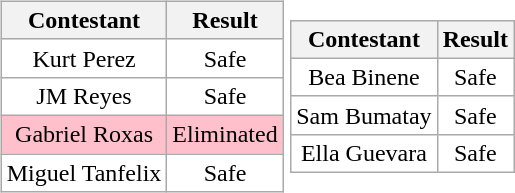<table>
<tr>
<td><br><table class="wikitable sortable nowrap" style="margin:auto; text-align:center">
<tr>
<th scope="col">Contestant</th>
<th scope="col">Result</th>
</tr>
<tr>
<td bgcolor=#FFFFFF>Kurt Perez</td>
<td bgcolor=#FFFFFF>Safe</td>
</tr>
<tr>
<td bgcolor=#FFFFFF>JM Reyes</td>
<td bgcolor=#FFFFFF>Safe</td>
</tr>
<tr>
<td bgcolor=pink>Gabriel Roxas</td>
<td bgcolor=pink>Eliminated</td>
</tr>
<tr>
<td bgcolor=#FFFFFF>Miguel Tanfelix</td>
<td bgcolor=#FFFFFF>Safe</td>
</tr>
</table>
</td>
<td><br><table class="wikitable sortable nowrap" style="margin:auto; text-align:center">
<tr>
<th scope="col">Contestant</th>
<th scope="col">Result</th>
</tr>
<tr>
<td bgcolor=#FFFFFF>Bea Binene</td>
<td bgcolor=#FFFFFF>Safe</td>
</tr>
<tr>
<td bgcolor=#FFFFFF>Sam Bumatay</td>
<td bgcolor=#FFFFFF>Safe</td>
</tr>
<tr>
<td bgcolor=#FFFFFF>Ella Guevara</td>
<td bgcolor=#FFFFFF>Safe</td>
</tr>
</table>
</td>
</tr>
</table>
